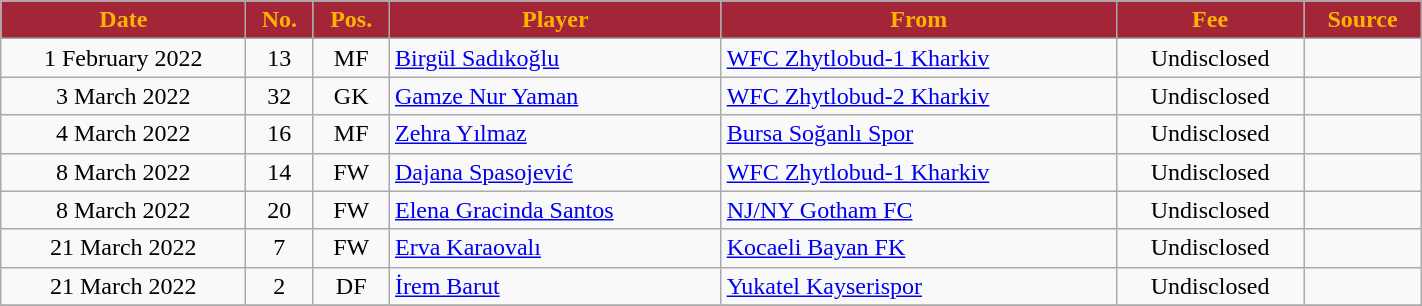<table class="wikitable sortable" style="text-align:center;width:75%;">
<tr>
<th scope="col" style="background-color:#A32638;color:#FFB300">Date</th>
<th scope="col" style="background-color:#A32638;color:#FFB300">No.</th>
<th scope="col" style="background-color:#A32638;color:#FFB300">Pos.</th>
<th scope="col" style="background-color:#A32638;color:#FFB300">Player</th>
<th scope="col" style="background-color:#A32638;color:#FFB300">From</th>
<th scope="col" style="background-color:#A32638;color:#FFB300" data-sort-type="currency">Fee</th>
<th scope="col" class="unsortable" style="background-color:#A32638;color:#FFB300">Source</th>
</tr>
<tr>
<td>1 February 2022</td>
<td>13</td>
<td>MF</td>
<td align=left> <a href='#'>Birgül Sadıkoğlu</a></td>
<td align=left> <a href='#'>WFC Zhytlobud-1 Kharkiv</a></td>
<td>Undisclosed</td>
<td></td>
</tr>
<tr>
<td>3 March 2022</td>
<td>32</td>
<td>GK</td>
<td align=left> <a href='#'>Gamze Nur Yaman</a></td>
<td align=left> <a href='#'>WFC Zhytlobud-2 Kharkiv</a></td>
<td>Undisclosed</td>
<td></td>
</tr>
<tr>
<td>4 March 2022</td>
<td>16</td>
<td>MF</td>
<td align=left> <a href='#'>Zehra Yılmaz</a></td>
<td align=left> <a href='#'>Bursa Soğanlı Spor</a></td>
<td>Undisclosed</td>
<td></td>
</tr>
<tr>
<td>8 March 2022</td>
<td>14</td>
<td>FW</td>
<td align=left> <a href='#'>Dajana Spasojević</a></td>
<td align=left> <a href='#'>WFC Zhytlobud-1 Kharkiv</a></td>
<td>Undisclosed</td>
<td></td>
</tr>
<tr>
<td>8 March 2022</td>
<td>20</td>
<td>FW</td>
<td align=left> <a href='#'>Elena Gracinda Santos</a></td>
<td align=left> <a href='#'>NJ/NY Gotham FC</a></td>
<td>Undisclosed</td>
<td></td>
</tr>
<tr>
<td>21 March 2022</td>
<td>7</td>
<td>FW</td>
<td align=left> <a href='#'>Erva Karaovalı</a></td>
<td align=left> <a href='#'>Kocaeli Bayan FK</a></td>
<td>Undisclosed</td>
<td></td>
</tr>
<tr>
<td>21 March 2022</td>
<td>2</td>
<td>DF</td>
<td align=left> <a href='#'>İrem Barut</a></td>
<td align=left> <a href='#'>Yukatel Kayserispor</a></td>
<td>Undisclosed</td>
<td></td>
</tr>
<tr>
</tr>
</table>
